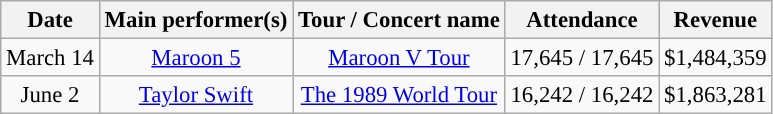<table class="wikitable"  style="text-align:center; font-size:95%;">
<tr>
<th style="text-align:center;">Date</th>
<th style="text-align:center;">Main performer(s)</th>
<th style="text-align:center;">Tour / Concert name</th>
<th style="text-align:center;">Attendance</th>
<th style="text-align:center;">Revenue</th>
</tr>
<tr>
<td>March 14</td>
<td><a href='#'>Maroon 5</a></td>
<td><a href='#'>Maroon V Tour</a></td>
<td>17,645 / 17,645</td>
<td>$1,484,359</td>
</tr>
<tr>
<td>June 2</td>
<td><a href='#'>Taylor Swift</a></td>
<td><a href='#'>The 1989 World Tour</a></td>
<td>16,242 / 16,242</td>
<td>$1,863,281</td>
</tr>
</table>
